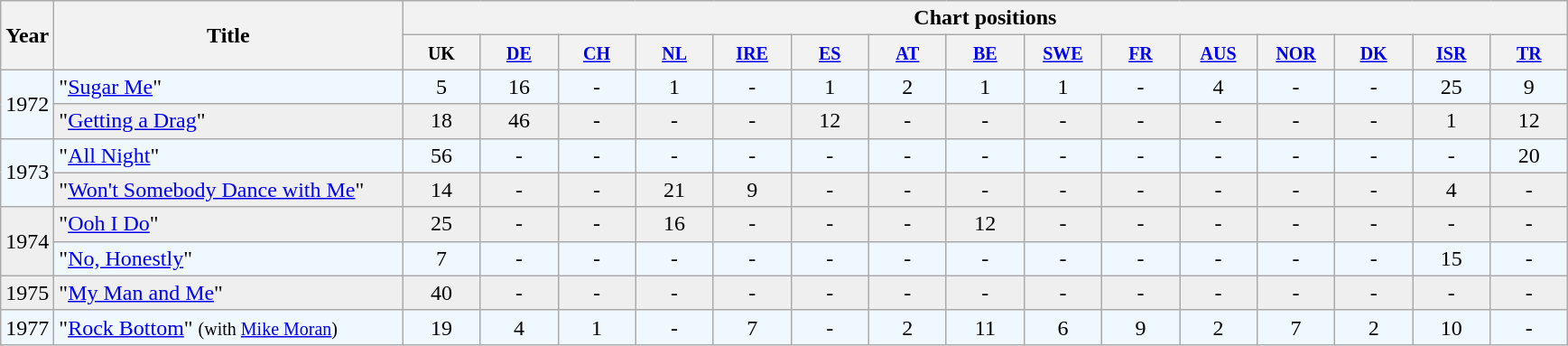<table class="wikitable">
<tr>
<th style="width:28px;" rowspan="2">Year</th>
<th style="width:250px;" rowspan="2">Title</th>
<th colspan="15">Chart positions</th>
</tr>
<tr style="background:#ddd;">
<th style="width:50px;"><small>UK</small></th>
<th style="width:50px;"><small><a href='#'>DE</a></small></th>
<th style="width:50px;"><small><a href='#'>CH</a></small></th>
<th style="width:50px;"><small><a href='#'>NL</a></small></th>
<th style="width:50px;"><small><a href='#'>IRE</a></small></th>
<th style="width:50px;"><small><a href='#'>ES</a></small></th>
<th style="width:50px;"><small><a href='#'>AT</a></small></th>
<th style="width:50px;"><small><a href='#'>BE</a></small></th>
<th style="width:50px;"><small><a href='#'>SWE</a></small></th>
<th style="width:50px;"><small><a href='#'>FR</a></small></th>
<th style="width:50px;"><small><a href='#'>AUS</a></small></th>
<th style="width:50px;"><small><a href='#'>NOR</a></small></th>
<th style="width:50px;"><small><a href='#'>DK</a></small></th>
<th style="width:50px;"><small><a href='#'>ISR</a></small></th>
<th style="width:50px;"><small><a href='#'>TR</a></small></th>
</tr>
<tr style="background:#f0f8ff;">
<td style="text-align:left;" rowspan="2">1972</td>
<td align="left">"<a href='#'>Sugar Me</a>"</td>
<td style="text-align:center;">5</td>
<td style="text-align:center;">16</td>
<td style="text-align:center;">-</td>
<td style="text-align:center;">1</td>
<td style="text-align:center;">-</td>
<td style="text-align:center;">1</td>
<td style="text-align:center;">2</td>
<td style="text-align:center;">1</td>
<td style="text-align:center;">1</td>
<td style="text-align:center;">-</td>
<td style="text-align:center;">4</td>
<td style="text-align:center;">-</td>
<td style="text-align:center;">-</td>
<td style="text-align:center;">25</td>
<td style="text-align:center;">9</td>
</tr>
<tr style="background:#efefef;">
<td align="left">"<a href='#'>Getting a Drag</a>"</td>
<td style="text-align:center;">18</td>
<td style="text-align:center;">46</td>
<td style="text-align:center;">-</td>
<td style="text-align:center;">-</td>
<td style="text-align:center;">-</td>
<td style="text-align:center;">12</td>
<td style="text-align:center;">-</td>
<td style="text-align:center;">-</td>
<td style="text-align:center;">-</td>
<td style="text-align:center;">-</td>
<td style="text-align:center;">-</td>
<td style="text-align:center;">-</td>
<td style="text-align:center;">-</td>
<td style="text-align:center;">1</td>
<td style="text-align:center;">12</td>
</tr>
<tr style="background:#f0f8ff;">
<td style="text-align:left;" rowspan="2">1973</td>
<td align="left">"<a href='#'>All Night</a>"</td>
<td style="text-align:center;">56</td>
<td style="text-align:center;">-</td>
<td style="text-align:center;">-</td>
<td style="text-align:center;">-</td>
<td style="text-align:center;">-</td>
<td style="text-align:center;">-</td>
<td style="text-align:center;">-</td>
<td style="text-align:center;">-</td>
<td style="text-align:center;">-</td>
<td style="text-align:center;">-</td>
<td style="text-align:center;">-</td>
<td style="text-align:center;">-</td>
<td style="text-align:center;">-</td>
<td style="text-align:center;">-</td>
<td style="text-align:center;">20</td>
</tr>
<tr style="background:#efefef;">
<td align="left">"<a href='#'>Won't Somebody Dance with Me</a>"</td>
<td style="text-align:center;">14</td>
<td style="text-align:center;">-</td>
<td style="text-align:center;">-</td>
<td style="text-align:center;">21</td>
<td style="text-align:center;">9</td>
<td style="text-align:center;">-</td>
<td style="text-align:center;">-</td>
<td style="text-align:center;">-</td>
<td style="text-align:center;">-</td>
<td style="text-align:center;">-</td>
<td style="text-align:center;">-</td>
<td style="text-align:center;">-</td>
<td style="text-align:center;">-</td>
<td style="text-align:center;">4</td>
<td style="text-align:center;">-</td>
</tr>
<tr style="background:#efefef;">
<td style="text-align:left;" rowspan="2">1974</td>
<td align="left">"<a href='#'>Ooh I Do</a>"</td>
<td style="text-align:center;">25</td>
<td style="text-align:center;">-</td>
<td style="text-align:center;">-</td>
<td style="text-align:center;">16</td>
<td style="text-align:center;">-</td>
<td style="text-align:center;">-</td>
<td style="text-align:center;">-</td>
<td style="text-align:center;">12</td>
<td style="text-align:center;">-</td>
<td style="text-align:center;">-</td>
<td style="text-align:center;">-</td>
<td style="text-align:center;">-</td>
<td style="text-align:center;">-</td>
<td style="text-align:center;">-</td>
<td style="text-align:center;">-</td>
</tr>
<tr style="background:#f0f8ff;">
<td align="left">"<a href='#'>No, Honestly</a>"</td>
<td style="text-align:center;">7</td>
<td style="text-align:center;">-</td>
<td style="text-align:center;">-</td>
<td style="text-align:center;">-</td>
<td style="text-align:center;">-</td>
<td style="text-align:center;">-</td>
<td style="text-align:center;">-</td>
<td style="text-align:center;">-</td>
<td style="text-align:center;">-</td>
<td style="text-align:center;">-</td>
<td style="text-align:center;">-</td>
<td style="text-align:center;">-</td>
<td style="text-align:center;">-</td>
<td style="text-align:center;">15</td>
<td style="text-align:center;">-</td>
</tr>
<tr style="background:#efefef;">
<td style="text-align:left;">1975</td>
<td align="left">"<a href='#'>My Man and Me</a>"</td>
<td style="text-align:center;">40</td>
<td style="text-align:center;">-</td>
<td style="text-align:center;">-</td>
<td style="text-align:center;">-</td>
<td style="text-align:center;">-</td>
<td style="text-align:center;">-</td>
<td style="text-align:center;">-</td>
<td style="text-align:center;">-</td>
<td style="text-align:center;">-</td>
<td style="text-align:center;">-</td>
<td style="text-align:center;">-</td>
<td style="text-align:center;">-</td>
<td style="text-align:center;">-</td>
<td style="text-align:center;">-</td>
<td style="text-align:center;">-</td>
</tr>
<tr style="background:#f0f8ff;">
<td style="text-align:left;">1977</td>
<td align="left">"<a href='#'>Rock Bottom</a>" <small>(with <a href='#'>Mike Moran</a>)</small></td>
<td style="text-align:center;">19</td>
<td style="text-align:center;">4</td>
<td style="text-align:center;">1</td>
<td style="text-align:center;">-</td>
<td style="text-align:center;">7</td>
<td style="text-align:center;">-</td>
<td style="text-align:center;">2</td>
<td style="text-align:center;">11</td>
<td style="text-align:center;">6</td>
<td style="text-align:center;">9</td>
<td style="text-align:center;">2</td>
<td style="text-align:center;">7</td>
<td style="text-align:center;">2</td>
<td style="text-align:center;">10</td>
<td style="text-align:center;">-</td>
</tr>
</table>
